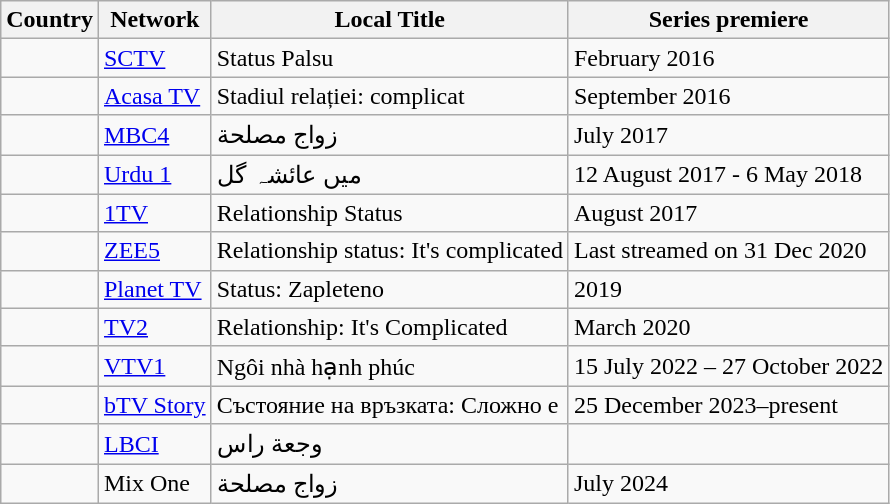<table class="wikitable">
<tr>
<th>Country</th>
<th>Network</th>
<th>Local Title</th>
<th>Series premiere</th>
</tr>
<tr>
<td></td>
<td><a href='#'>SCTV</a></td>
<td>Status Palsu</td>
<td>February 2016</td>
</tr>
<tr>
<td></td>
<td><a href='#'>Acasa TV</a></td>
<td>Stadiul relației: complicat</td>
<td>September 2016</td>
</tr>
<tr>
<td></td>
<td><a href='#'>MBC4</a></td>
<td>زواج مصلحة</td>
<td>July 2017</td>
</tr>
<tr>
<td></td>
<td><a href='#'>Urdu 1</a></td>
<td>میں عائشہ گل</td>
<td>12 August 2017 - 6 May 2018</td>
</tr>
<tr>
<td></td>
<td><a href='#'>1TV</a></td>
<td>Relationship Status</td>
<td>August 2017</td>
</tr>
<tr>
<td></td>
<td><a href='#'>ZEE5</a></td>
<td>Relationship status: It's complicated</td>
<td>Last streamed on 31 Dec 2020</td>
</tr>
<tr>
<td></td>
<td><a href='#'>Planet TV</a></td>
<td>Status: Zapleteno</td>
<td>2019</td>
</tr>
<tr>
<td></td>
<td><a href='#'>TV2</a></td>
<td>Relationship: It's Complicated</td>
<td>March 2020</td>
</tr>
<tr>
<td></td>
<td><a href='#'>VTV1</a></td>
<td>Ngôi nhà hạnh phúc</td>
<td>15 July 2022 – 27 October 2022</td>
</tr>
<tr>
<td></td>
<td><a href='#'>bTV Story</a></td>
<td>Състояние на връзката: Сложно е</td>
<td>25 December 2023–present</td>
</tr>
<tr>
<td></td>
<td><a href='#'>LBCI</a></td>
<td>وجعة راس</td>
<td></td>
</tr>
<tr>
<td></td>
<td>Mix One</td>
<td>زواج مصلحة</td>
<td>July 2024</td>
</tr>
</table>
